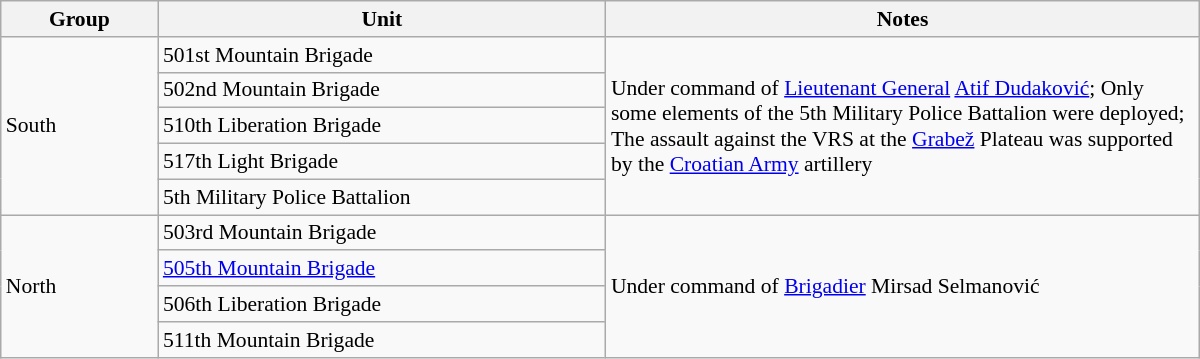<table class="plainrowheaders wikitable collapsible collapsed"  style="cellspacing=2px; text-align:left; font-size:90%; width:800px;">
<tr style="font-size:100%; text-align:right;">
<th style="width:100px;" scope="col">Group</th>
<th style="width:300px;" scope="col">Unit</th>
<th style="width:400px;" scope="col">Notes</th>
</tr>
<tr>
<td rowspan=5>South</td>
<td>501st Mountain Brigade</td>
<td rowspan=5>Under command of <a href='#'>Lieutenant General</a> <a href='#'>Atif Dudaković</a>; Only some elements of the 5th Military Police Battalion were deployed; The assault against the VRS at the <a href='#'>Grabež</a> Plateau was supported by the <a href='#'>Croatian Army</a> artillery</td>
</tr>
<tr>
<td>502nd Mountain Brigade</td>
</tr>
<tr>
<td>510th Liberation Brigade</td>
</tr>
<tr>
<td>517th Light Brigade</td>
</tr>
<tr>
<td>5th Military Police Battalion</td>
</tr>
<tr>
<td rowspan=4>North</td>
<td>503rd Mountain Brigade</td>
<td rowspan=4>Under command of <a href='#'>Brigadier</a> Mirsad Selmanović</td>
</tr>
<tr>
<td><a href='#'>505th Mountain Brigade</a></td>
</tr>
<tr>
<td>506th Liberation Brigade</td>
</tr>
<tr>
<td>511th Mountain Brigade</td>
</tr>
</table>
